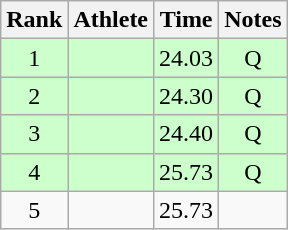<table class="wikitable sortable" style="text-align:center">
<tr>
<th>Rank</th>
<th>Athlete</th>
<th>Time</th>
<th>Notes</th>
</tr>
<tr bgcolor=ccffcc>
<td>1</td>
<td align=left></td>
<td>24.03</td>
<td>Q</td>
</tr>
<tr bgcolor=ccffcc>
<td>2</td>
<td align=left></td>
<td>24.30</td>
<td>Q</td>
</tr>
<tr bgcolor=ccffcc>
<td>3</td>
<td align=left></td>
<td>24.40</td>
<td>Q</td>
</tr>
<tr bgcolor=ccffcc>
<td>4</td>
<td align=left></td>
<td>25.73</td>
<td>Q</td>
</tr>
<tr>
<td>5</td>
<td align=left></td>
<td>25.73</td>
<td></td>
</tr>
</table>
